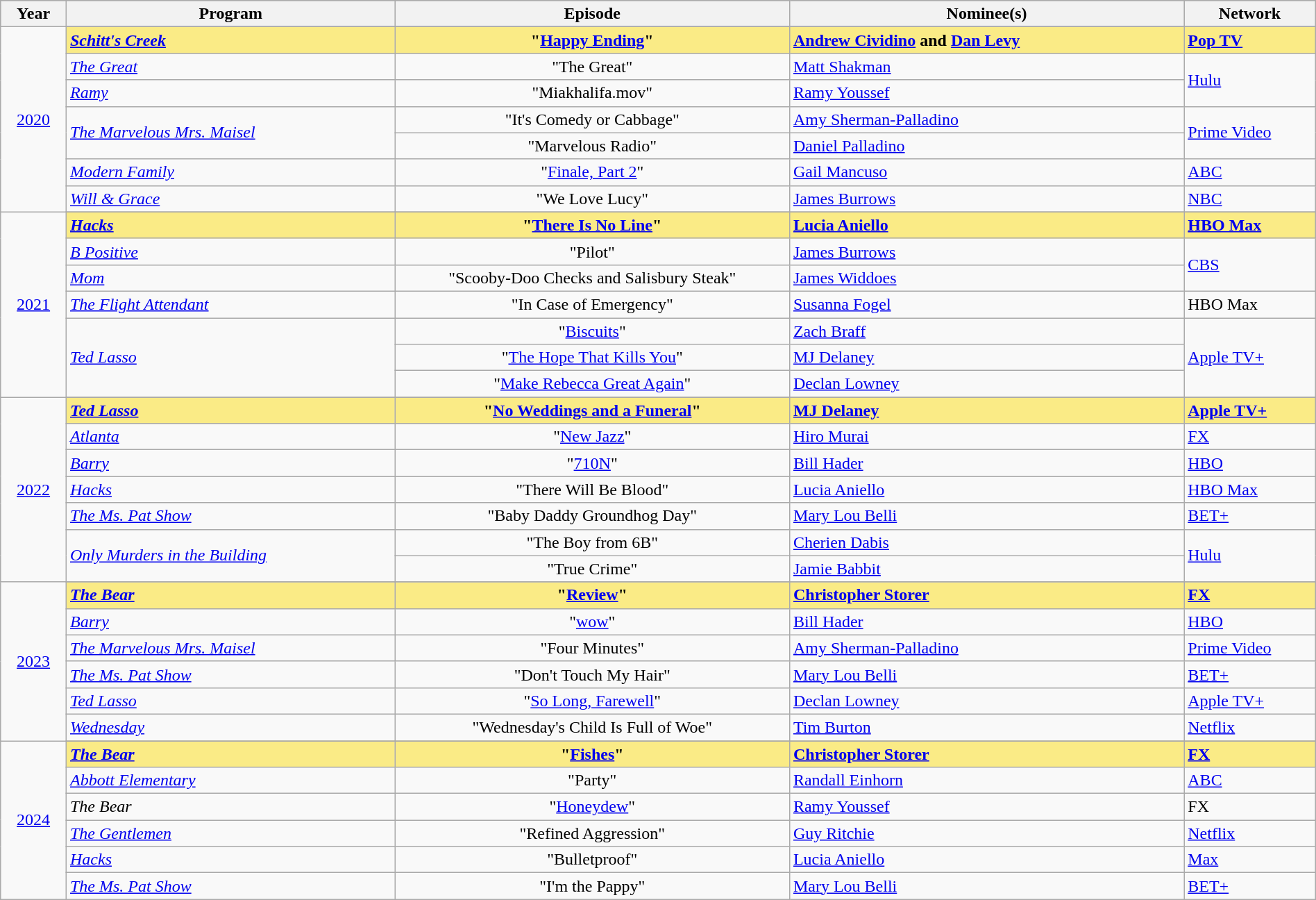<table class="wikitable" style="width:100%">
<tr bgcolor="#bebebe">
<th width="5%">Year</th>
<th width="25%">Program</th>
<th width="30%">Episode</th>
<th width="30%">Nominee(s)</th>
<th width="10%">Network</th>
</tr>
<tr>
<td rowspan="8" align=center><a href='#'>2020</a><br></td>
</tr>
<tr style="background:#FAEB86;">
<td><strong><em><a href='#'>Schitt's Creek</a></em></strong></td>
<td align=center><strong>"<a href='#'>Happy Ending</a>"</strong></td>
<td><strong><a href='#'>Andrew Cividino</a> and <a href='#'>Dan Levy</a></strong></td>
<td><strong><a href='#'>Pop TV</a></strong></td>
</tr>
<tr>
<td><em><a href='#'>The Great</a></em></td>
<td align=center>"The Great"</td>
<td><a href='#'>Matt Shakman</a></td>
<td rowspan=2><a href='#'>Hulu</a></td>
</tr>
<tr>
<td><em><a href='#'>Ramy</a></em></td>
<td align=center>"Miakhalifa.mov"</td>
<td><a href='#'>Ramy Youssef</a></td>
</tr>
<tr>
<td rowspan=2><em><a href='#'>The Marvelous Mrs. Maisel</a></em></td>
<td align=center>"It's Comedy or Cabbage"</td>
<td><a href='#'>Amy Sherman-Palladino</a></td>
<td rowspan=2><a href='#'>Prime Video</a></td>
</tr>
<tr>
<td align=center>"Marvelous Radio"</td>
<td><a href='#'>Daniel Palladino</a></td>
</tr>
<tr>
<td><em><a href='#'>Modern Family</a></em></td>
<td align=center>"<a href='#'>Finale, Part 2</a>"</td>
<td><a href='#'>Gail Mancuso</a></td>
<td><a href='#'>ABC</a></td>
</tr>
<tr>
<td><em><a href='#'>Will & Grace</a></em></td>
<td align=center>"We Love Lucy"</td>
<td><a href='#'>James Burrows</a></td>
<td><a href='#'>NBC</a></td>
</tr>
<tr>
<td rowspan="8" align=center><a href='#'>2021</a><br></td>
</tr>
<tr style="background:#FAEB86;">
<td><strong><em><a href='#'>Hacks</a></em></strong></td>
<td align=center><strong>"<a href='#'>There Is No Line</a>"</strong></td>
<td><strong><a href='#'>Lucia Aniello</a></strong></td>
<td><strong><a href='#'>HBO Max</a></strong></td>
</tr>
<tr>
<td><em><a href='#'>B Positive</a></em></td>
<td align=center>"Pilot"</td>
<td><a href='#'>James Burrows</a></td>
<td rowspan=2><a href='#'>CBS</a></td>
</tr>
<tr>
<td><em><a href='#'>Mom</a></em></td>
<td align=center>"Scooby-Doo Checks and Salisbury Steak"</td>
<td><a href='#'>James Widdoes</a></td>
</tr>
<tr>
<td><em><a href='#'>The Flight Attendant</a></em></td>
<td align=center>"In Case of Emergency"</td>
<td><a href='#'>Susanna Fogel</a></td>
<td>HBO Max</td>
</tr>
<tr>
<td rowspan=3><em><a href='#'>Ted Lasso</a></em></td>
<td align=center>"<a href='#'>Biscuits</a>"</td>
<td><a href='#'>Zach Braff</a></td>
<td rowspan=3><a href='#'>Apple TV+</a></td>
</tr>
<tr>
<td align=center>"<a href='#'>The Hope That Kills You</a>"</td>
<td><a href='#'>MJ Delaney</a></td>
</tr>
<tr>
<td align=center>"<a href='#'>Make Rebecca Great Again</a>"</td>
<td><a href='#'>Declan Lowney</a></td>
</tr>
<tr>
<td rowspan="8" align=center><a href='#'>2022</a><br></td>
</tr>
<tr style="background:#FAEB86;">
<td><strong><em><a href='#'>Ted Lasso</a></em></strong></td>
<td align=center><strong>"<a href='#'>No Weddings and a Funeral</a>"</strong></td>
<td><strong><a href='#'>MJ Delaney</a></strong></td>
<td><strong><a href='#'>Apple TV+</a></strong></td>
</tr>
<tr>
<td><em><a href='#'>Atlanta</a></em></td>
<td align=center>"<a href='#'>New Jazz</a>"</td>
<td><a href='#'>Hiro Murai</a></td>
<td><a href='#'>FX</a></td>
</tr>
<tr>
<td><em><a href='#'>Barry</a></em></td>
<td align=center>"<a href='#'>710N</a>"</td>
<td><a href='#'>Bill Hader</a></td>
<td><a href='#'>HBO</a></td>
</tr>
<tr>
<td><em><a href='#'>Hacks</a></em></td>
<td align=center>"There Will Be Blood"</td>
<td><a href='#'>Lucia Aniello</a></td>
<td><a href='#'>HBO Max</a></td>
</tr>
<tr>
<td><em><a href='#'>The Ms. Pat Show</a></em></td>
<td align=center>"Baby Daddy Groundhog Day"</td>
<td><a href='#'>Mary Lou Belli</a></td>
<td><a href='#'>BET+</a></td>
</tr>
<tr>
<td rowspan=2><em><a href='#'>Only Murders in the Building</a></em></td>
<td align=center>"The Boy from 6B"</td>
<td><a href='#'>Cherien Dabis</a></td>
<td rowspan=2><a href='#'>Hulu</a></td>
</tr>
<tr>
<td align=center>"True Crime"</td>
<td><a href='#'>Jamie Babbit</a></td>
</tr>
<tr>
<td rowspan="7" align=center><a href='#'>2023</a><br></td>
</tr>
<tr style="background:#FAEB86;">
<td><strong><em><a href='#'>The Bear</a></em></strong></td>
<td align=center><strong>"<a href='#'>Review</a>"</strong></td>
<td><strong><a href='#'>Christopher Storer</a></strong></td>
<td><strong><a href='#'>FX</a></strong></td>
</tr>
<tr>
<td><em><a href='#'>Barry</a></em></td>
<td align=center>"<a href='#'>wow</a>"</td>
<td><a href='#'>Bill Hader</a></td>
<td><a href='#'>HBO</a></td>
</tr>
<tr>
<td><em><a href='#'>The Marvelous Mrs. Maisel</a></em></td>
<td align=center>"Four Minutes"</td>
<td><a href='#'>Amy Sherman-Palladino</a></td>
<td><a href='#'>Prime Video</a></td>
</tr>
<tr>
<td><em><a href='#'>The Ms. Pat Show</a></em></td>
<td align=center>"Don't Touch My Hair"</td>
<td><a href='#'>Mary Lou Belli</a></td>
<td><a href='#'>BET+</a></td>
</tr>
<tr>
<td><em><a href='#'>Ted Lasso</a></em></td>
<td align=center>"<a href='#'>So Long, Farewell</a>"</td>
<td><a href='#'>Declan Lowney</a></td>
<td><a href='#'>Apple TV+</a></td>
</tr>
<tr>
<td><em><a href='#'>Wednesday</a></em></td>
<td align=center>"Wednesday's Child Is Full of Woe"</td>
<td><a href='#'>Tim Burton</a></td>
<td><a href='#'>Netflix</a></td>
</tr>
<tr>
<td rowspan="7" align=center><a href='#'>2024</a><br></td>
</tr>
<tr style="background:#FAEB86">
<td><strong><em><a href='#'>The Bear</a></em></strong></td>
<td align=center><strong>"<a href='#'>Fishes</a>"</strong></td>
<td><strong><a href='#'>Christopher Storer</a></strong></td>
<td><strong><a href='#'>FX</a></strong></td>
</tr>
<tr>
<td><em><a href='#'>Abbott Elementary</a></em></td>
<td align=center>"Party"</td>
<td><a href='#'>Randall Einhorn</a></td>
<td><a href='#'>ABC</a></td>
</tr>
<tr>
<td><em>The Bear</em></td>
<td align=center>"<a href='#'>Honeydew</a>"</td>
<td><a href='#'>Ramy Youssef</a></td>
<td>FX</td>
</tr>
<tr>
<td><em><a href='#'>The Gentlemen</a></em></td>
<td align=center>"Refined Aggression"</td>
<td><a href='#'>Guy Ritchie</a></td>
<td><a href='#'>Netflix</a></td>
</tr>
<tr>
<td><em><a href='#'>Hacks</a></em></td>
<td align=center>"Bulletproof"</td>
<td><a href='#'>Lucia Aniello</a></td>
<td><a href='#'>Max</a></td>
</tr>
<tr>
<td><em><a href='#'>The Ms. Pat Show</a></em></td>
<td align=center>"I'm the Pappy"</td>
<td><a href='#'>Mary Lou Belli</a></td>
<td><a href='#'>BET+</a></td>
</tr>
</table>
